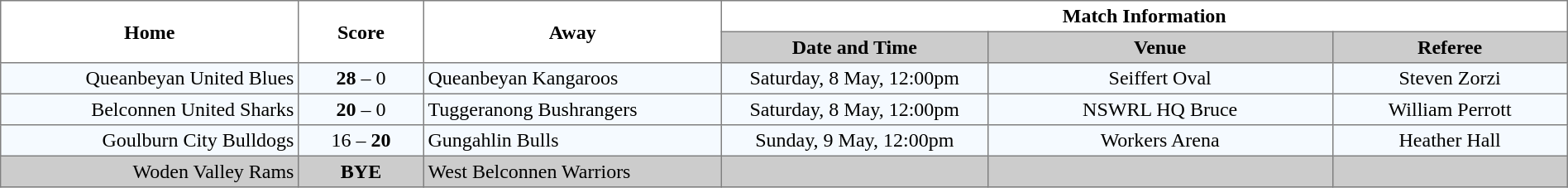<table border="1" cellpadding="3" cellspacing="0" width="100%" style="border-collapse:collapse;  text-align:center;">
<tr>
<th rowspan="2" width="19%">Home</th>
<th rowspan="2" width="8%">Score</th>
<th rowspan="2" width="19%">Away</th>
<th colspan="3">Match Information</th>
</tr>
<tr bgcolor="#CCCCCC">
<th width="17%">Date and Time</th>
<th width="22%">Venue</th>
<th width="50%">Referee</th>
</tr>
<tr style="text-align:center; background:#f5faff;">
<td align="right">Queanbeyan United Blues </td>
<td><strong>28</strong> – 0</td>
<td align="left"> Queanbeyan Kangaroos</td>
<td>Saturday, 8 May, 12:00pm</td>
<td>Seiffert Oval</td>
<td>Steven Zorzi</td>
</tr>
<tr style="text-align:center; background:#f5faff;">
<td align="right">Belconnen United Sharks </td>
<td><strong>20</strong> – 0</td>
<td align="left"> Tuggeranong Bushrangers</td>
<td>Saturday, 8 May, 12:00pm</td>
<td>NSWRL HQ Bruce</td>
<td>William Perrott</td>
</tr>
<tr style="text-align:center; background:#f5faff;">
<td align="right">Goulburn City Bulldogs </td>
<td>16 – <strong>20</strong></td>
<td align="left"> Gungahlin Bulls</td>
<td>Sunday, 9 May, 12:00pm</td>
<td>Workers Arena</td>
<td>Heather Hall</td>
</tr>
<tr style="text-align:center; background:#CCCCCC;">
<td align="right">Woden Valley Rams </td>
<td><strong>BYE</strong></td>
<td align="left"> West Belconnen Warriors</td>
<td></td>
<td></td>
<td></td>
</tr>
</table>
